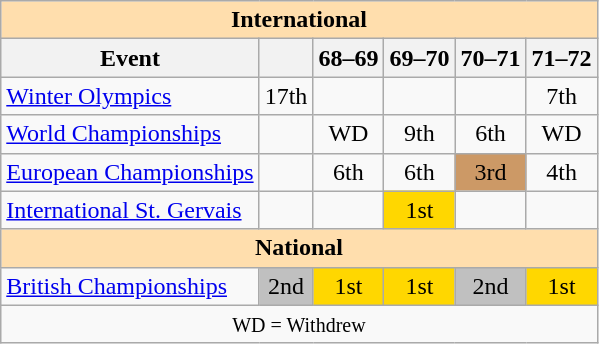<table class="wikitable" style="text-align:center">
<tr>
<th style="background-color: #ffdead; " colspan=6 align=center>International</th>
</tr>
<tr>
<th>Event</th>
<th></th>
<th>68–69</th>
<th>69–70</th>
<th>70–71</th>
<th>71–72</th>
</tr>
<tr>
<td align=left><a href='#'>Winter Olympics</a></td>
<td>17th</td>
<td></td>
<td></td>
<td></td>
<td>7th</td>
</tr>
<tr>
<td align=left><a href='#'>World Championships</a></td>
<td></td>
<td>WD</td>
<td>9th</td>
<td>6th</td>
<td>WD</td>
</tr>
<tr>
<td align=left><a href='#'>European Championships</a></td>
<td></td>
<td>6th</td>
<td>6th</td>
<td bgcolor=cc9966>3rd</td>
<td>4th</td>
</tr>
<tr>
<td align=left><a href='#'>International St. Gervais</a></td>
<td></td>
<td></td>
<td bgcolor=gold>1st</td>
<td></td>
<td></td>
</tr>
<tr>
<th style="background-color: #ffdead; " colspan=6 align=center>National</th>
</tr>
<tr>
<td align=left><a href='#'>British Championships</a></td>
<td bgcolor=silver>2nd</td>
<td bgcolor=gold>1st</td>
<td bgcolor=gold>1st</td>
<td bgcolor=silver>2nd</td>
<td bgcolor=gold>1st</td>
</tr>
<tr>
<td colspan=6 align=center><small> WD = Withdrew </small></td>
</tr>
</table>
